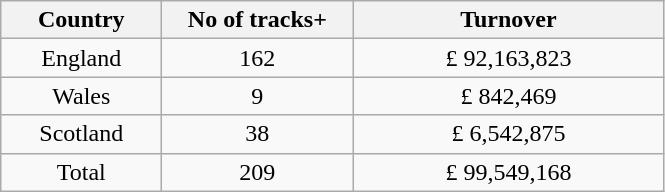<table class="wikitable" style="text-align:center">
<tr>
<th width=100>Country</th>
<th width=120>No of tracks+</th>
<th width=200>Turnover</th>
</tr>
<tr>
<td>England</td>
<td>162</td>
<td>£ 92,163,823</td>
</tr>
<tr>
<td>Wales</td>
<td>9</td>
<td>£ 842,469</td>
</tr>
<tr>
<td>Scotland</td>
<td>38</td>
<td>£ 6,542,875</td>
</tr>
<tr>
<td>Total</td>
<td>209</td>
<td>£ 99,549,168</td>
</tr>
</table>
